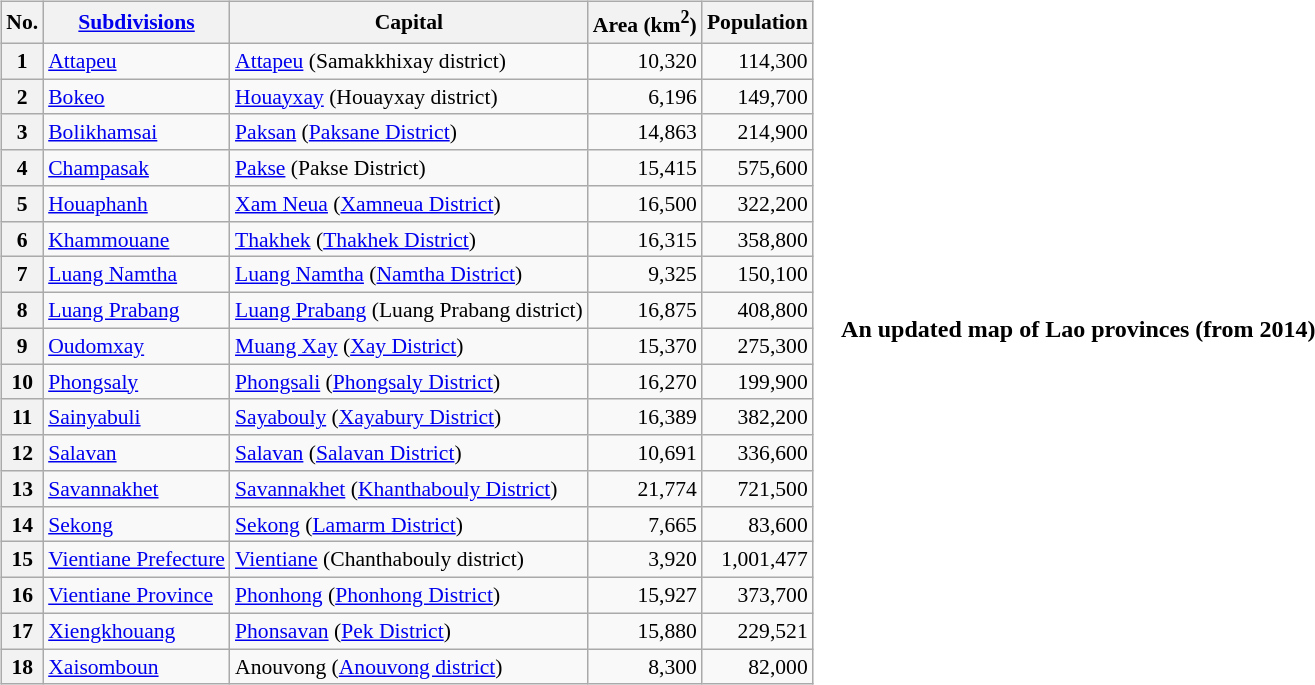<table style="float:left;">
<tr>
<td><br><table class="sortable wikitable" style="text-align:left; font-size:90%;">
<tr style="font-size:100%; text-align:right;">
<th scope="col">No.</th>
<th scope="col"><a href='#'>Subdivisions</a></th>
<th scope="col">Capital</th>
<th scope="col">Area (km<sup>2</sup>)</th>
<th scope="col">Population</th>
</tr>
<tr>
<th>1</th>
<td><a href='#'>Attapeu</a></td>
<td><a href='#'>Attapeu</a> (Samakkhixay district)</td>
<td style="text-align:right">10,320</td>
<td style="text-align:right">114,300</td>
</tr>
<tr>
<th>2</th>
<td><a href='#'>Bokeo</a></td>
<td><a href='#'>Houayxay</a> (Houayxay district)</td>
<td style="text-align:right">6,196</td>
<td style="text-align:right">149,700</td>
</tr>
<tr>
<th>3</th>
<td><a href='#'>Bolikhamsai</a></td>
<td><a href='#'>Paksan</a> (<a href='#'>Paksane District</a>)</td>
<td style="text-align:right">14,863</td>
<td style="text-align:right">214,900</td>
</tr>
<tr>
<th>4</th>
<td><a href='#'>Champasak</a></td>
<td><a href='#'>Pakse</a> (Pakse District)</td>
<td style="text-align:right">15,415</td>
<td style="text-align:right">575,600</td>
</tr>
<tr>
<th>5</th>
<td><a href='#'>Houaphanh</a></td>
<td><a href='#'>Xam Neua</a> (<a href='#'>Xamneua District</a>)</td>
<td style="text-align:right">16,500</td>
<td style="text-align:right">322,200</td>
</tr>
<tr>
<th>6</th>
<td><a href='#'>Khammouane</a></td>
<td><a href='#'>Thakhek</a> (<a href='#'>Thakhek District</a>)</td>
<td style="text-align:right">16,315</td>
<td style="text-align:right">358,800</td>
</tr>
<tr>
<th>7</th>
<td><a href='#'>Luang Namtha</a></td>
<td><a href='#'>Luang Namtha</a> (<a href='#'>Namtha District</a>)</td>
<td style="text-align:right">9,325</td>
<td style="text-align:right">150,100</td>
</tr>
<tr>
<th>8</th>
<td><a href='#'>Luang Prabang</a></td>
<td><a href='#'>Luang Prabang</a> (Luang Prabang district)</td>
<td style="text-align:right">16,875</td>
<td style="text-align:right">408,800</td>
</tr>
<tr>
<th>9</th>
<td><a href='#'>Oudomxay</a></td>
<td><a href='#'>Muang Xay</a> (<a href='#'>Xay District</a>)</td>
<td style="text-align:right">15,370</td>
<td style="text-align:right">275,300</td>
</tr>
<tr>
<th>10</th>
<td><a href='#'>Phongsaly</a></td>
<td><a href='#'>Phongsali</a> (<a href='#'>Phongsaly District</a>)</td>
<td style="text-align:right">16,270</td>
<td style="text-align:right">199,900</td>
</tr>
<tr>
<th>11</th>
<td><a href='#'>Sainyabuli</a></td>
<td><a href='#'>Sayabouly</a> (<a href='#'>Xayabury District</a>)</td>
<td style="text-align:right">16,389</td>
<td style="text-align:right">382,200</td>
</tr>
<tr>
<th>12</th>
<td><a href='#'>Salavan</a></td>
<td><a href='#'>Salavan</a> (<a href='#'>Salavan District</a>)</td>
<td style="text-align:right">10,691</td>
<td style="text-align:right">336,600</td>
</tr>
<tr>
<th>13</th>
<td><a href='#'>Savannakhet</a></td>
<td><a href='#'>Savannakhet</a> (<a href='#'>Khanthabouly District</a>)</td>
<td style="text-align:right">21,774</td>
<td style="text-align:right">721,500</td>
</tr>
<tr>
<th>14</th>
<td><a href='#'>Sekong</a></td>
<td><a href='#'>Sekong</a> (<a href='#'>Lamarm District</a>)</td>
<td style="text-align:right">7,665</td>
<td style="text-align:right">83,600</td>
</tr>
<tr>
<th>15</th>
<td><a href='#'>Vientiane Prefecture</a></td>
<td><a href='#'>Vientiane</a> (Chanthabouly district)</td>
<td style="text-align:right">3,920</td>
<td style="text-align:right">1,001,477</td>
</tr>
<tr>
<th>16</th>
<td><a href='#'>Vientiane Province</a></td>
<td><a href='#'>Phonhong</a> (<a href='#'>Phonhong District</a>)</td>
<td style="text-align:right">15,927</td>
<td style="text-align:right">373,700</td>
</tr>
<tr>
<th>17</th>
<td><a href='#'>Xiengkhouang</a></td>
<td><a href='#'>Phonsavan</a> (<a href='#'>Pek District</a>)</td>
<td style="text-align:right">15,880</td>
<td style="text-align:right">229,521</td>
</tr>
<tr>
<th>18</th>
<td><a href='#'>Xaisomboun</a></td>
<td>Anouvong (<a href='#'>Anouvong district</a>)</td>
<td style="text-align:right">8,300</td>
<td style="text-align:right">82,000</td>
</tr>
</table>
</td>
<th>An updated map of Lao provinces (from 2014)<br></th>
</tr>
</table>
